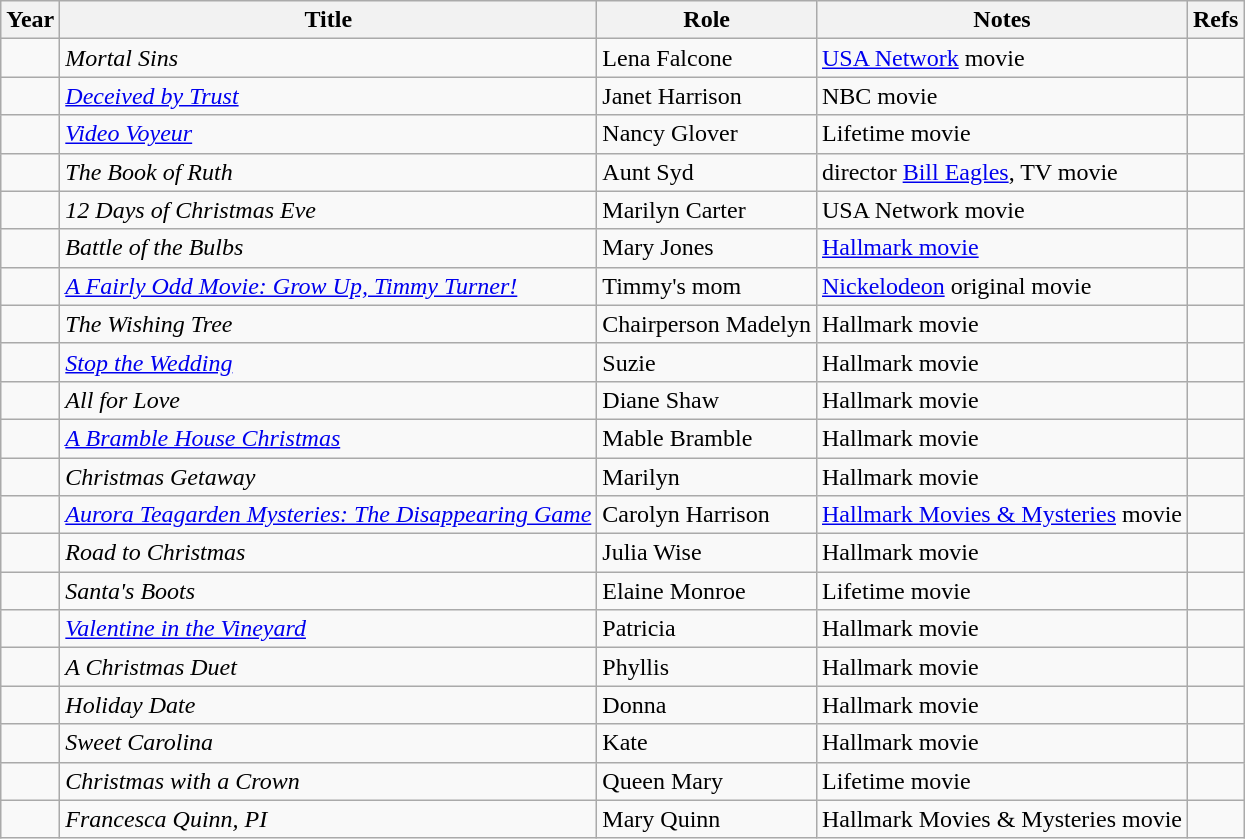<table class="wikitable sortable">
<tr>
<th>Year</th>
<th>Title</th>
<th>Role</th>
<th>Notes</th>
<th>Refs</th>
</tr>
<tr>
<td></td>
<td><em>Mortal Sins</em></td>
<td>Lena Falcone</td>
<td><a href='#'>USA Network</a> movie</td>
<td></td>
</tr>
<tr>
<td></td>
<td><em><a href='#'>Deceived by Trust</a></em></td>
<td>Janet Harrison</td>
<td>NBC movie</td>
<td></td>
</tr>
<tr>
<td></td>
<td><em><a href='#'>Video Voyeur</a></em></td>
<td>Nancy Glover</td>
<td>Lifetime movie</td>
<td></td>
</tr>
<tr>
<td></td>
<td data-sort-value="Book of Ruth, The"><em>The Book of Ruth</em></td>
<td>Aunt Syd</td>
<td>director <a href='#'>Bill Eagles</a>, TV movie</td>
<td></td>
</tr>
<tr>
<td></td>
<td><em>12 Days of Christmas Eve</em></td>
<td>Marilyn Carter</td>
<td>USA Network movie</td>
<td></td>
</tr>
<tr>
<td></td>
<td><em>Battle of the Bulbs</em></td>
<td>Mary Jones</td>
<td><a href='#'>Hallmark movie</a></td>
<td></td>
</tr>
<tr>
<td></td>
<td data-sort-value="Fairly Odd Movie: Grow Up, Timmy Turner!, A"><em><a href='#'>A Fairly Odd Movie: Grow Up, Timmy Turner!</a></em></td>
<td>Timmy's mom</td>
<td><a href='#'>Nickelodeon</a> original movie</td>
<td></td>
</tr>
<tr>
<td></td>
<td data-sort-value="Wishing Tree, The"><em>The Wishing Tree</em></td>
<td>Chairperson Madelyn</td>
<td>Hallmark movie</td>
<td></td>
</tr>
<tr>
<td></td>
<td><em><a href='#'>Stop the Wedding</a></em></td>
<td>Suzie</td>
<td>Hallmark movie</td>
<td></td>
</tr>
<tr>
<td></td>
<td><em>All for Love</em></td>
<td>Diane Shaw</td>
<td>Hallmark movie</td>
<td></td>
</tr>
<tr>
<td></td>
<td data-sort-value="Bramble House Christmas, A"><em><a href='#'>A Bramble House Christmas</a></em></td>
<td>Mable Bramble</td>
<td>Hallmark movie</td>
<td></td>
</tr>
<tr>
<td></td>
<td><em>Christmas Getaway</em></td>
<td>Marilyn</td>
<td>Hallmark movie</td>
<td></td>
</tr>
<tr>
<td></td>
<td><em><a href='#'>Aurora Teagarden Mysteries: The Disappearing Game</a></em></td>
<td>Carolyn Harrison</td>
<td><a href='#'>Hallmark Movies & Mysteries</a> movie</td>
<td></td>
</tr>
<tr>
<td></td>
<td><em>Road to Christmas</em></td>
<td>Julia Wise</td>
<td>Hallmark movie</td>
<td></td>
</tr>
<tr>
<td></td>
<td><em>Santa's Boots</em></td>
<td>Elaine Monroe</td>
<td>Lifetime movie</td>
<td></td>
</tr>
<tr>
<td></td>
<td><em><a href='#'>Valentine in the Vineyard</a></em></td>
<td>Patricia</td>
<td>Hallmark movie</td>
<td></td>
</tr>
<tr>
<td></td>
<td data-sort-value="Christmas Duet, A"><em>A Christmas Duet</em></td>
<td>Phyllis</td>
<td>Hallmark movie</td>
<td></td>
</tr>
<tr>
<td></td>
<td><em>Holiday Date</em></td>
<td>Donna</td>
<td>Hallmark movie</td>
<td></td>
</tr>
<tr>
<td></td>
<td><em>Sweet Carolina</em></td>
<td>Kate</td>
<td>Hallmark movie</td>
<td></td>
</tr>
<tr>
<td></td>
<td><em>Christmas with a Crown</em></td>
<td>Queen Mary</td>
<td>Lifetime movie</td>
<td></td>
</tr>
<tr>
<td></td>
<td><em>Francesca Quinn, PI</em></td>
<td>Mary Quinn</td>
<td>Hallmark Movies & Mysteries movie</td>
<td></td>
</tr>
</table>
